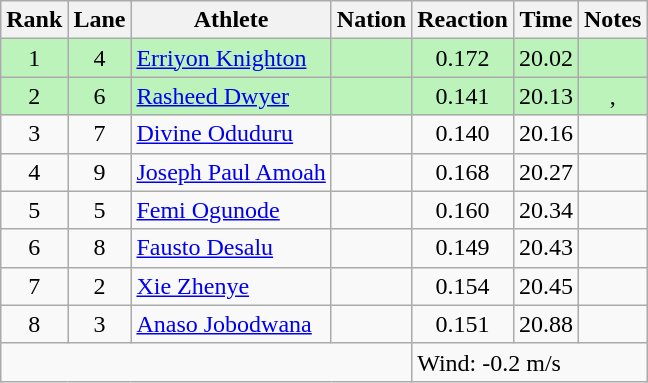<table class="wikitable sortable" style="text-align:center">
<tr>
<th>Rank</th>
<th>Lane</th>
<th>Athlete</th>
<th>Nation</th>
<th>Reaction</th>
<th>Time</th>
<th>Notes</th>
</tr>
<tr bgcolor="#bbf3bb">
<td>1</td>
<td>4</td>
<td align="left"><a href='#'>Erriyon Knighton</a></td>
<td align="left"></td>
<td>0.172</td>
<td>20.02</td>
<td></td>
</tr>
<tr bgcolor="#bbf3bb">
<td>2</td>
<td>6</td>
<td align="left"><a href='#'>Rasheed Dwyer</a></td>
<td align="left"></td>
<td>0.141</td>
<td>20.13</td>
<td>, </td>
</tr>
<tr>
<td>3</td>
<td>7</td>
<td align="left"><a href='#'>Divine Oduduru</a></td>
<td align="left"></td>
<td>0.140</td>
<td>20.16</td>
<td></td>
</tr>
<tr>
<td>4</td>
<td>9</td>
<td align="left"><a href='#'>Joseph Paul Amoah</a></td>
<td align="left"></td>
<td>0.168</td>
<td>20.27</td>
<td></td>
</tr>
<tr>
<td>5</td>
<td>5</td>
<td align="left"><a href='#'>Femi Ogunode</a></td>
<td align="left"></td>
<td>0.160</td>
<td>20.34</td>
<td></td>
</tr>
<tr>
<td>6</td>
<td>8</td>
<td align="left"><a href='#'>Fausto Desalu</a></td>
<td align="left"></td>
<td>0.149</td>
<td>20.43</td>
<td></td>
</tr>
<tr>
<td>7</td>
<td>2</td>
<td align="left"><a href='#'>Xie Zhenye</a></td>
<td align="left"></td>
<td>0.154</td>
<td>20.45</td>
<td></td>
</tr>
<tr>
<td>8</td>
<td>3</td>
<td align="left"><a href='#'>Anaso Jobodwana</a></td>
<td align="left"></td>
<td>0.151</td>
<td>20.88</td>
<td></td>
</tr>
<tr class="sortbottom">
<td colspan="4"></td>
<td colspan="3" style="text-align:left;">Wind: -0.2 m/s</td>
</tr>
</table>
